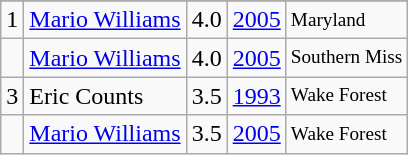<table class="wikitable">
<tr>
</tr>
<tr>
<td>1</td>
<td><a href='#'>Mario Williams</a></td>
<td>4.0</td>
<td><a href='#'>2005</a></td>
<td style="font-size:80%;">Maryland</td>
</tr>
<tr>
<td></td>
<td><a href='#'>Mario Williams</a></td>
<td>4.0</td>
<td><a href='#'>2005</a></td>
<td style="font-size:80%;">Southern Miss</td>
</tr>
<tr>
<td>3</td>
<td>Eric Counts</td>
<td>3.5</td>
<td><a href='#'>1993</a></td>
<td style="font-size:80%;">Wake Forest</td>
</tr>
<tr>
<td></td>
<td><a href='#'>Mario Williams</a></td>
<td>3.5</td>
<td><a href='#'>2005</a></td>
<td style="font-size:80%;">Wake Forest</td>
</tr>
</table>
